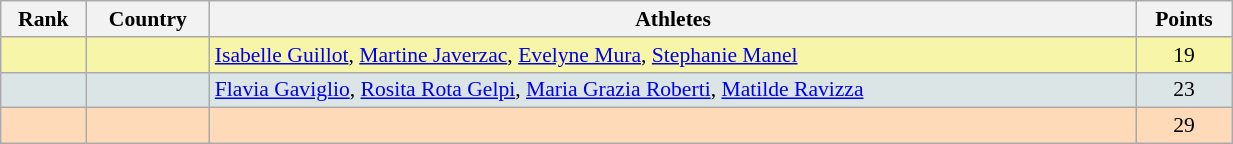<table class="wikitable" width=65% style="font-size:90%; text-align:center;">
<tr>
<th>Rank</th>
<th>Country</th>
<th>Athletes</th>
<th>Points</th>
</tr>
<tr bgcolor="#F7F6A8">
<td></td>
<td align=left></td>
<td align=left><a href='#'>Isabelle Guillot</a>, <a href='#'>Martine Javerzac</a>, <a href='#'>Evelyne Mura</a>, <a href='#'>Stephanie Manel</a></td>
<td>19</td>
</tr>
<tr bgcolor="#DCE5E5">
<td></td>
<td align=left></td>
<td align=left><a href='#'>Flavia Gaviglio</a>, <a href='#'>Rosita Rota Gelpi</a>, <a href='#'>Maria Grazia Roberti</a>, <a href='#'>Matilde Ravizza</a></td>
<td>23</td>
</tr>
<tr bgcolor="#FFDAB9">
<td></td>
<td align=left></td>
<td></td>
<td>29</td>
</tr>
</table>
